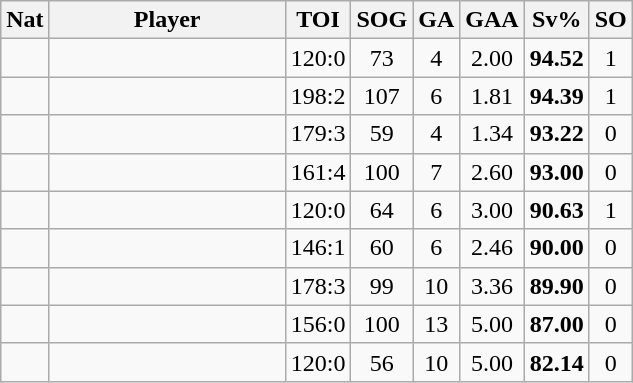<table class="wikitable sortable" style="text-align:center;">
<tr>
<th width=20>Nat</th>
<th width=150>Player</th>
<th width=20>TOI</th>
<th width="20">SOG</th>
<th width="20">GA</th>
<th width=20>GAA</th>
<th width=20>Sv%</th>
<th width=20>SO</th>
</tr>
<tr>
<td></td>
<td align=left></td>
<td>120:0</td>
<td>73</td>
<td>4</td>
<td>2.00</td>
<td><strong>94.52</strong></td>
<td>1</td>
</tr>
<tr>
<td></td>
<td align=left></td>
<td>198:2</td>
<td>107</td>
<td>6</td>
<td>1.81</td>
<td><strong>94.39</strong></td>
<td>1</td>
</tr>
<tr>
<td></td>
<td align=left></td>
<td>179:3</td>
<td>59</td>
<td>4</td>
<td>1.34</td>
<td><strong>93.22</strong></td>
<td>0</td>
</tr>
<tr>
<td></td>
<td align=left></td>
<td>161:4</td>
<td>100</td>
<td>7</td>
<td>2.60</td>
<td><strong>93.00</strong></td>
<td>0</td>
</tr>
<tr>
<td></td>
<td align=left></td>
<td>120:0</td>
<td>64</td>
<td>6</td>
<td>3.00</td>
<td><strong>90.63</strong></td>
<td>1</td>
</tr>
<tr>
<td></td>
<td align=left></td>
<td>146:1</td>
<td>60</td>
<td>6</td>
<td>2.46</td>
<td><strong>90.00</strong></td>
<td>0</td>
</tr>
<tr>
<td></td>
<td align=left></td>
<td>178:3</td>
<td>99</td>
<td>10</td>
<td>3.36</td>
<td><strong>89.90</strong></td>
<td>0</td>
</tr>
<tr>
<td></td>
<td align=left></td>
<td>156:0</td>
<td>100</td>
<td>13</td>
<td>5.00</td>
<td><strong>87.00</strong></td>
<td>0</td>
</tr>
<tr>
<td></td>
<td align=left></td>
<td>120:0</td>
<td>56</td>
<td>10</td>
<td>5.00</td>
<td><strong>82.14</strong></td>
<td>0</td>
</tr>
</table>
